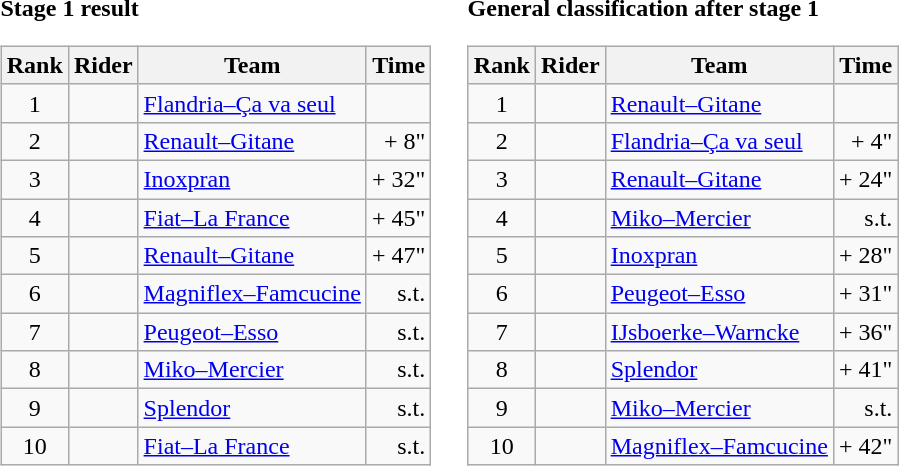<table>
<tr>
<td><strong>Stage 1 result</strong><br><table class="wikitable">
<tr>
<th scope="col">Rank</th>
<th scope="col">Rider</th>
<th scope="col">Team</th>
<th scope="col">Time</th>
</tr>
<tr>
<td style="text-align:center;">1</td>
<td></td>
<td><a href='#'>Flandria–Ça va seul</a></td>
<td style="text-align:right;"></td>
</tr>
<tr>
<td style="text-align:center;">2</td>
<td></td>
<td><a href='#'>Renault–Gitane</a></td>
<td style="text-align:right;">+ 8"</td>
</tr>
<tr>
<td style="text-align:center;">3</td>
<td></td>
<td><a href='#'>Inoxpran</a></td>
<td style="text-align:right;">+ 32"</td>
</tr>
<tr>
<td style="text-align:center;">4</td>
<td></td>
<td><a href='#'>Fiat–La France</a></td>
<td style="text-align:right;">+ 45"</td>
</tr>
<tr>
<td style="text-align:center;">5</td>
<td></td>
<td><a href='#'>Renault–Gitane</a></td>
<td style="text-align:right;">+ 47"</td>
</tr>
<tr>
<td style="text-align:center;">6</td>
<td></td>
<td><a href='#'>Magniflex–Famcucine</a></td>
<td style="text-align:right;">s.t.</td>
</tr>
<tr>
<td style="text-align:center;">7</td>
<td></td>
<td><a href='#'>Peugeot–Esso</a></td>
<td style="text-align:right;">s.t.</td>
</tr>
<tr>
<td style="text-align:center;">8</td>
<td></td>
<td><a href='#'>Miko–Mercier</a></td>
<td style="text-align:right;">s.t.</td>
</tr>
<tr>
<td style="text-align:center;">9</td>
<td></td>
<td><a href='#'>Splendor</a></td>
<td style="text-align:right;">s.t.</td>
</tr>
<tr>
<td style="text-align:center;">10</td>
<td></td>
<td><a href='#'>Fiat–La France</a></td>
<td style="text-align:right;">s.t.</td>
</tr>
</table>
</td>
<td></td>
<td><strong>General classification after stage 1</strong><br><table class="wikitable">
<tr>
<th scope="col">Rank</th>
<th scope="col">Rider</th>
<th scope="col">Team</th>
<th scope="col">Time</th>
</tr>
<tr>
<td style="text-align:center;">1</td>
<td> </td>
<td><a href='#'>Renault–Gitane</a></td>
<td style="text-align:right;"></td>
</tr>
<tr>
<td style="text-align:center;">2</td>
<td></td>
<td><a href='#'>Flandria–Ça va seul</a></td>
<td style="text-align:right;">+ 4"</td>
</tr>
<tr>
<td style="text-align:center;">3</td>
<td></td>
<td><a href='#'>Renault–Gitane</a></td>
<td style="text-align:right;">+ 24"</td>
</tr>
<tr>
<td style="text-align:center;">4</td>
<td></td>
<td><a href='#'>Miko–Mercier</a></td>
<td style="text-align:right;">s.t.</td>
</tr>
<tr>
<td style="text-align:center;">5</td>
<td></td>
<td><a href='#'>Inoxpran</a></td>
<td style="text-align:right;">+ 28"</td>
</tr>
<tr>
<td style="text-align:center;">6</td>
<td></td>
<td><a href='#'>Peugeot–Esso</a></td>
<td style="text-align:right;">+ 31"</td>
</tr>
<tr>
<td style="text-align:center;">7</td>
<td></td>
<td><a href='#'>IJsboerke–Warncke</a></td>
<td style="text-align:right;">+ 36"</td>
</tr>
<tr>
<td style="text-align:center;">8</td>
<td></td>
<td><a href='#'>Splendor</a></td>
<td style="text-align:right;">+ 41"</td>
</tr>
<tr>
<td style="text-align:center;">9</td>
<td></td>
<td><a href='#'>Miko–Mercier</a></td>
<td style="text-align:right;">s.t.</td>
</tr>
<tr>
<td style="text-align:center;">10</td>
<td></td>
<td><a href='#'>Magniflex–Famcucine</a></td>
<td style="text-align:right;">+ 42"</td>
</tr>
</table>
</td>
</tr>
</table>
